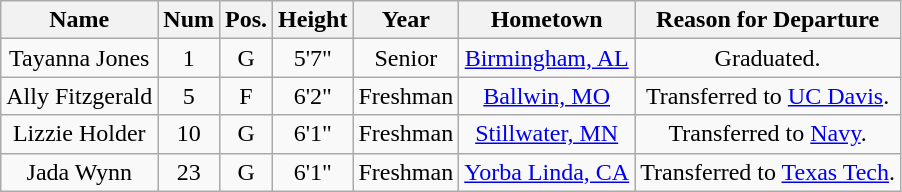<table class="wikitable sortable sortable" style="text-align: center">
<tr align=center>
<th style=>Name</th>
<th style=>Num</th>
<th style=>Pos.</th>
<th style=>Height</th>
<th style=>Year</th>
<th style=>Hometown</th>
<th style=>Reason for Departure</th>
</tr>
<tr>
<td>Tayanna Jones</td>
<td>1</td>
<td>G</td>
<td>5'7"</td>
<td>Senior</td>
<td><a href='#'>Birmingham, AL</a></td>
<td>Graduated.</td>
</tr>
<tr>
<td>Ally Fitzgerald</td>
<td>5</td>
<td>F</td>
<td>6'2"</td>
<td>Freshman</td>
<td><a href='#'>Ballwin, MO</a></td>
<td>Transferred to <a href='#'>UC Davis</a>.</td>
</tr>
<tr>
<td>Lizzie Holder</td>
<td>10</td>
<td>G</td>
<td>6'1"</td>
<td>Freshman</td>
<td><a href='#'>Stillwater, MN</a></td>
<td>Transferred to <a href='#'>Navy</a>.</td>
</tr>
<tr>
<td>Jada Wynn</td>
<td>23</td>
<td>G</td>
<td>6'1"</td>
<td>Freshman</td>
<td><a href='#'>Yorba Linda, CA</a></td>
<td>Transferred to <a href='#'>Texas Tech</a>.</td>
</tr>
</table>
